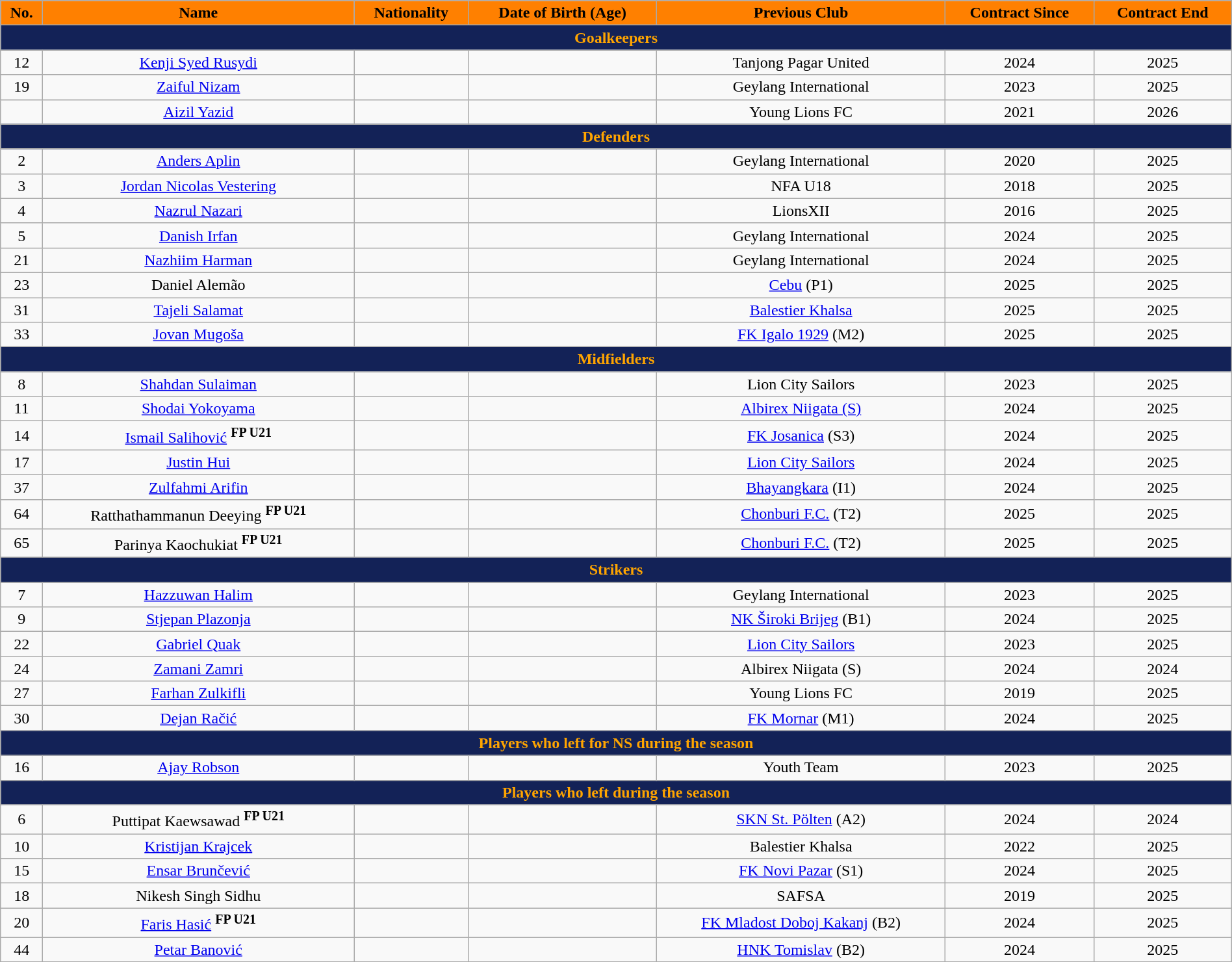<table class="wikitable" style="text-align:center; font-size:100%; width:100%;">
<tr>
<th style="background:#FF8000; color:black; text-align:center;">No.</th>
<th style="background:#FF8000; color:black; text-align:center;">Name</th>
<th style="background:#FF8000; color:black; text-align:center;">Nationality</th>
<th style="background:#FF8000; color:black; text-align:center;">Date of Birth (Age)</th>
<th style="background:#FF8000; color:black; text-align:center;">Previous Club</th>
<th style="background:#FF8000; color:black; text-align:center;">Contract Since</th>
<th style="background:#FF8000; color:black; text-align:center;">Contract End</th>
</tr>
<tr>
<th colspan="8" style="background:#132257; color:orange; text-align:center;">Goalkeepers</th>
</tr>
<tr>
<td>12</td>
<td><a href='#'>Kenji Syed Rusydi</a></td>
<td></td>
<td></td>
<td> Tanjong Pagar United</td>
<td>2024</td>
<td>2025</td>
</tr>
<tr>
<td>19</td>
<td><a href='#'>Zaiful Nizam</a></td>
<td></td>
<td></td>
<td> Geylang International</td>
<td>2023</td>
<td>2025</td>
</tr>
<tr>
<td></td>
<td><a href='#'>Aizil Yazid</a></td>
<td></td>
<td></td>
<td> Young Lions FC</td>
<td>2021</td>
<td>2026</td>
</tr>
<tr>
<th colspan="8" style="background:#132257; color:orange; text-align:center">Defenders</th>
</tr>
<tr>
<td>2</td>
<td><a href='#'>Anders Aplin</a></td>
<td> </td>
<td></td>
<td> Geylang International</td>
<td>2020</td>
<td>2025</td>
</tr>
<tr>
<td>3</td>
<td><a href='#'>Jordan Nicolas Vestering</a></td>
<td> </td>
<td></td>
<td> NFA U18</td>
<td>2018</td>
<td>2025</td>
</tr>
<tr>
<td>4</td>
<td><a href='#'>Nazrul Nazari</a></td>
<td></td>
<td></td>
<td> LionsXII</td>
<td>2016</td>
<td>2025</td>
</tr>
<tr>
<td>5</td>
<td><a href='#'>Danish Irfan</a></td>
<td></td>
<td></td>
<td> Geylang International</td>
<td>2024</td>
<td>2025</td>
</tr>
<tr>
<td>21</td>
<td><a href='#'>Nazhiim Harman</a></td>
<td></td>
<td></td>
<td> Geylang International</td>
<td>2024</td>
<td>2025</td>
</tr>
<tr>
<td>23</td>
<td>Daniel Alemão</td>
<td></td>
<td></td>
<td> <a href='#'>Cebu</a> (P1)</td>
<td>2025</td>
<td>2025</td>
</tr>
<tr>
<td>31</td>
<td><a href='#'>Tajeli Salamat</a></td>
<td></td>
<td></td>
<td> <a href='#'>Balestier Khalsa</a></td>
<td>2025</td>
<td>2025</td>
</tr>
<tr>
<td>33</td>
<td><a href='#'>Jovan Mugoša</a></td>
<td></td>
<td></td>
<td> <a href='#'>FK Igalo 1929</a> (M2)</td>
<td>2025</td>
<td>2025</td>
</tr>
<tr>
<th colspan="8" style="background:#132257; color:orange; text-align:center">Midfielders</th>
</tr>
<tr>
<td>8</td>
<td><a href='#'>Shahdan Sulaiman</a></td>
<td></td>
<td></td>
<td> Lion City Sailors</td>
<td>2023</td>
<td>2025</td>
</tr>
<tr>
<td>11</td>
<td><a href='#'>Shodai Yokoyama</a></td>
<td></td>
<td></td>
<td> <a href='#'>Albirex Niigata (S)</a></td>
<td>2024</td>
<td>2025</td>
</tr>
<tr>
<td>14</td>
<td><a href='#'>Ismail Salihović</a> <sup><strong>FP U21</strong></sup></td>
<td></td>
<td></td>
<td> <a href='#'>FK Josanica</a> (S3)</td>
<td>2024</td>
<td>2025</td>
</tr>
<tr>
<td>17</td>
<td><a href='#'>Justin Hui</a></td>
<td></td>
<td></td>
<td> <a href='#'>Lion City Sailors</a></td>
<td>2024</td>
<td>2025</td>
</tr>
<tr>
<td>37</td>
<td><a href='#'>Zulfahmi Arifin</a></td>
<td></td>
<td></td>
<td> <a href='#'>Bhayangkara</a> (I1)</td>
<td>2024</td>
<td>2025</td>
</tr>
<tr>
<td>64</td>
<td>Ratthathammanun Deeying <sup><strong>FP U21</strong></sup></td>
<td></td>
<td></td>
<td> <a href='#'>Chonburi F.C.</a> (T2)</td>
<td>2025</td>
<td>2025</td>
</tr>
<tr>
<td>65</td>
<td>Parinya Kaochukiat <sup><strong>FP U21</strong></sup></td>
<td></td>
<td></td>
<td> <a href='#'>Chonburi F.C.</a> (T2)</td>
<td>2025</td>
<td>2025</td>
</tr>
<tr>
<th colspan="8" style="background:#132257; color:orange; text-align:center">Strikers</th>
</tr>
<tr>
<td>7</td>
<td><a href='#'>Hazzuwan Halim</a></td>
<td></td>
<td></td>
<td> Geylang International</td>
<td>2023</td>
<td>2025</td>
</tr>
<tr>
<td>9</td>
<td><a href='#'>Stjepan Plazonja</a></td>
<td></td>
<td></td>
<td> <a href='#'>NK Široki Brijeg</a> (B1)</td>
<td>2024</td>
<td>2025</td>
</tr>
<tr>
<td>22</td>
<td><a href='#'>Gabriel Quak</a></td>
<td></td>
<td></td>
<td> <a href='#'>Lion City Sailors</a></td>
<td>2023</td>
<td>2025</td>
</tr>
<tr>
<td>24</td>
<td><a href='#'>Zamani Zamri</a></td>
<td></td>
<td></td>
<td> Albirex Niigata (S)</td>
<td>2024</td>
<td>2024</td>
</tr>
<tr>
<td>27</td>
<td><a href='#'>Farhan Zulkifli</a></td>
<td></td>
<td></td>
<td> Young Lions FC</td>
<td>2019</td>
<td>2025</td>
</tr>
<tr>
<td>30</td>
<td><a href='#'>Dejan Račić</a></td>
<td></td>
<td></td>
<td> <a href='#'>FK Mornar</a> (M1)</td>
<td>2024</td>
<td>2025</td>
</tr>
<tr>
<th colspan="8" style="background:#132257; color:orange; text-align:center">Players who left for NS during the season</th>
</tr>
<tr>
<td>16</td>
<td><a href='#'>Ajay Robson</a></td>
<td></td>
<td></td>
<td>Youth Team</td>
<td>2023</td>
<td>2025</td>
</tr>
<tr>
<th colspan="8" style="background:#132257; color:orange; text-align:center">Players who left during the season</th>
</tr>
<tr>
<td>6</td>
<td>Puttipat Kaewsawad <sup><strong>FP U21</strong></sup></td>
<td></td>
<td></td>
<td> <a href='#'>SKN St. Pölten</a> (A2)</td>
<td>2024</td>
<td>2024</td>
</tr>
<tr>
<td>10</td>
<td><a href='#'>Kristijan Krajcek</a></td>
<td></td>
<td></td>
<td> Balestier Khalsa</td>
<td>2022</td>
<td>2025</td>
</tr>
<tr>
<td>15</td>
<td><a href='#'>Ensar Brunčević</a></td>
<td></td>
<td></td>
<td> <a href='#'>FK Novi Pazar</a> (S1)</td>
<td>2024</td>
<td>2025</td>
</tr>
<tr>
<td>18</td>
<td>Nikesh Singh Sidhu</td>
<td></td>
<td></td>
<td> SAFSA</td>
<td>2019</td>
<td>2025</td>
</tr>
<tr>
<td>20</td>
<td><a href='#'>Faris Hasić</a> <sup><strong>FP U21</strong></sup></td>
<td></td>
<td></td>
<td> <a href='#'>FK Mladost Doboj Kakanj</a> (B2)</td>
<td>2024</td>
<td>2025</td>
</tr>
<tr>
<td>44</td>
<td><a href='#'>Petar Banović</a></td>
<td></td>
<td></td>
<td> <a href='#'>HNK Tomislav</a> (B2)</td>
<td>2024</td>
<td>2025</td>
</tr>
<tr>
</tr>
</table>
